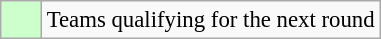<table class="wikitable" style="font-size: 95%">
<tr>
<td bgcolor="#CCFFCC" width="20"> </td>
<td>Teams qualifying for the next round</td>
</tr>
</table>
